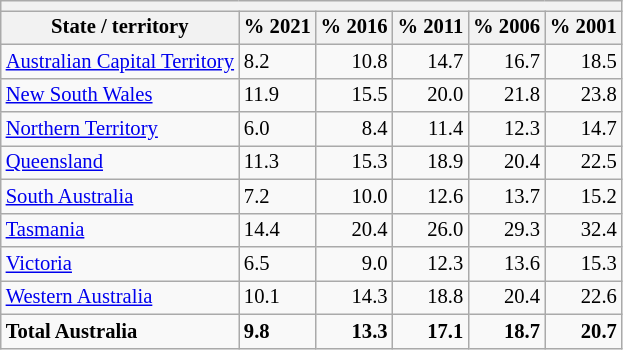<table class="wikitable sortable floatright" style= "font-size: 86%">
<tr>
<th colspan="6"></th>
</tr>
<tr>
<th>State / territory</th>
<th>% 2021</th>
<th>% 2016</th>
<th>% 2011</th>
<th>% 2006</th>
<th>% 2001</th>
</tr>
<tr>
<td><a href='#'>Australian Capital Territory</a></td>
<td>8.2</td>
<td style="text-align:right">10.8</td>
<td style="text-align:right">14.7</td>
<td style="text-align:right">16.7</td>
<td style="text-align:right">18.5</td>
</tr>
<tr>
<td><a href='#'>New South Wales</a></td>
<td>11.9</td>
<td style="text-align:right">15.5</td>
<td style="text-align:right">20.0</td>
<td style="text-align:right">21.8</td>
<td style="text-align:right">23.8</td>
</tr>
<tr>
<td><a href='#'>Northern Territory</a></td>
<td>6.0</td>
<td style="text-align:right">8.4</td>
<td style="text-align:right">11.4</td>
<td style="text-align:right">12.3</td>
<td style="text-align:right">14.7</td>
</tr>
<tr>
<td><a href='#'>Queensland</a></td>
<td>11.3</td>
<td style="text-align:right">15.3</td>
<td style="text-align:right">18.9</td>
<td style="text-align:right">20.4</td>
<td style="text-align:right">22.5</td>
</tr>
<tr>
<td><a href='#'>South Australia</a></td>
<td>7.2</td>
<td style="text-align:right">10.0</td>
<td style="text-align:right">12.6</td>
<td style="text-align:right">13.7</td>
<td style="text-align:right">15.2</td>
</tr>
<tr>
<td><a href='#'>Tasmania</a></td>
<td>14.4</td>
<td style="text-align:right">20.4</td>
<td style="text-align:right">26.0</td>
<td style="text-align:right">29.3</td>
<td style="text-align:right">32.4</td>
</tr>
<tr>
<td><a href='#'>Victoria</a></td>
<td>6.5</td>
<td style="text-align:right">9.0</td>
<td style="text-align:right">12.3</td>
<td style="text-align:right">13.6</td>
<td style="text-align:right">15.3</td>
</tr>
<tr>
<td><a href='#'>Western Australia</a></td>
<td>10.1</td>
<td style="text-align:right">14.3</td>
<td style="text-align:right">18.8</td>
<td style="text-align:right">20.4</td>
<td style="text-align:right">22.6</td>
</tr>
<tr>
<td><strong>Total Australia</strong></td>
<td><strong>9.8</strong></td>
<td style="text-align:right"><strong>13.3</strong></td>
<td style="text-align:right"><strong>17.1</strong></td>
<td style="text-align:right"><strong>18.7</strong></td>
<td style="text-align:right"><strong>20.7</strong></td>
</tr>
</table>
